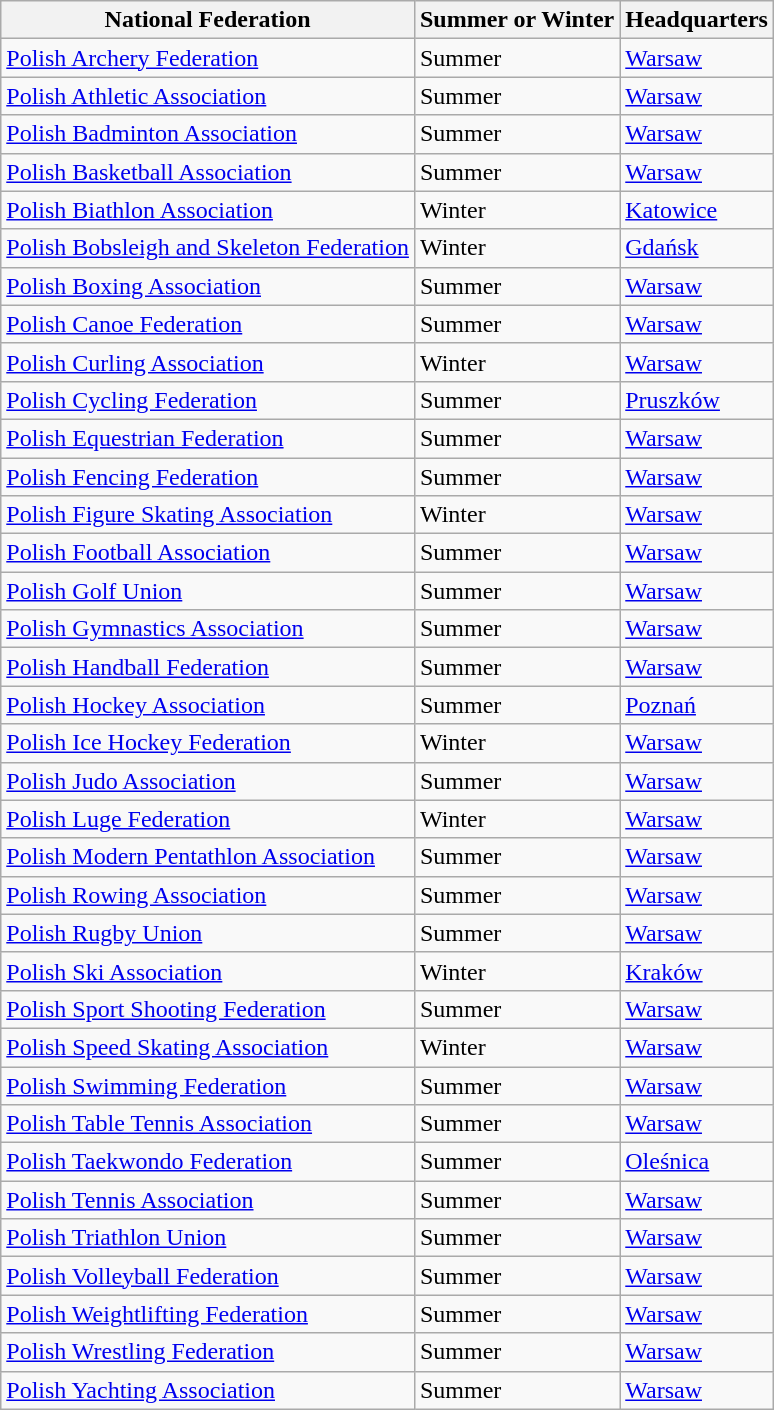<table class="wikitable sortable">
<tr>
<th>National Federation</th>
<th>Summer or Winter</th>
<th>Headquarters</th>
</tr>
<tr>
<td><a href='#'>Polish Archery Federation</a></td>
<td>Summer</td>
<td><a href='#'>Warsaw</a></td>
</tr>
<tr>
<td><a href='#'>Polish Athletic Association</a></td>
<td>Summer</td>
<td><a href='#'>Warsaw</a></td>
</tr>
<tr>
<td><a href='#'>Polish Badminton Association</a></td>
<td>Summer</td>
<td><a href='#'>Warsaw</a></td>
</tr>
<tr>
<td><a href='#'>Polish Basketball Association</a></td>
<td>Summer</td>
<td><a href='#'>Warsaw</a></td>
</tr>
<tr>
<td><a href='#'>Polish Biathlon Association</a></td>
<td>Winter</td>
<td><a href='#'>Katowice</a></td>
</tr>
<tr>
<td><a href='#'>Polish Bobsleigh and Skeleton Federation</a></td>
<td>Winter</td>
<td><a href='#'>Gdańsk</a></td>
</tr>
<tr>
<td><a href='#'>Polish Boxing Association</a></td>
<td>Summer</td>
<td><a href='#'>Warsaw</a></td>
</tr>
<tr>
<td><a href='#'>Polish Canoe Federation</a></td>
<td>Summer</td>
<td><a href='#'>Warsaw</a></td>
</tr>
<tr>
<td><a href='#'>Polish Curling Association</a></td>
<td>Winter</td>
<td><a href='#'>Warsaw</a></td>
</tr>
<tr>
<td><a href='#'>Polish Cycling Federation</a></td>
<td>Summer</td>
<td><a href='#'>Pruszków</a></td>
</tr>
<tr>
<td><a href='#'>Polish Equestrian Federation</a></td>
<td>Summer</td>
<td><a href='#'>Warsaw</a></td>
</tr>
<tr>
<td><a href='#'>Polish Fencing Federation</a></td>
<td>Summer</td>
<td><a href='#'>Warsaw</a></td>
</tr>
<tr>
<td><a href='#'>Polish Figure Skating Association</a></td>
<td>Winter</td>
<td><a href='#'>Warsaw</a></td>
</tr>
<tr>
<td><a href='#'>Polish Football Association</a></td>
<td>Summer</td>
<td><a href='#'>Warsaw</a></td>
</tr>
<tr>
<td><a href='#'>Polish Golf Union</a></td>
<td>Summer</td>
<td><a href='#'>Warsaw</a></td>
</tr>
<tr>
<td><a href='#'>Polish Gymnastics Association</a></td>
<td>Summer</td>
<td><a href='#'>Warsaw</a></td>
</tr>
<tr>
<td><a href='#'>Polish Handball Federation</a></td>
<td>Summer</td>
<td><a href='#'>Warsaw</a></td>
</tr>
<tr>
<td><a href='#'>Polish Hockey Association</a></td>
<td>Summer</td>
<td><a href='#'>Poznań</a></td>
</tr>
<tr>
<td><a href='#'>Polish Ice Hockey Federation</a></td>
<td>Winter</td>
<td><a href='#'>Warsaw</a></td>
</tr>
<tr>
<td><a href='#'>Polish Judo Association</a></td>
<td>Summer</td>
<td><a href='#'>Warsaw</a></td>
</tr>
<tr>
<td><a href='#'>Polish Luge Federation</a></td>
<td>Winter</td>
<td><a href='#'>Warsaw</a></td>
</tr>
<tr>
<td><a href='#'>Polish Modern Pentathlon Association</a></td>
<td>Summer</td>
<td><a href='#'>Warsaw</a></td>
</tr>
<tr>
<td><a href='#'>Polish Rowing Association</a></td>
<td>Summer</td>
<td><a href='#'>Warsaw</a></td>
</tr>
<tr>
<td><a href='#'>Polish Rugby Union</a></td>
<td>Summer</td>
<td><a href='#'>Warsaw</a></td>
</tr>
<tr>
<td><a href='#'>Polish Ski Association</a></td>
<td>Winter</td>
<td><a href='#'>Kraków</a></td>
</tr>
<tr>
<td><a href='#'>Polish Sport Shooting Federation</a></td>
<td>Summer</td>
<td><a href='#'>Warsaw</a></td>
</tr>
<tr>
<td><a href='#'>Polish Speed Skating Association</a></td>
<td>Winter</td>
<td><a href='#'>Warsaw</a></td>
</tr>
<tr>
<td><a href='#'>Polish Swimming Federation</a></td>
<td>Summer</td>
<td><a href='#'>Warsaw</a></td>
</tr>
<tr>
<td><a href='#'>Polish Table Tennis Association</a></td>
<td>Summer</td>
<td><a href='#'>Warsaw</a></td>
</tr>
<tr>
<td><a href='#'>Polish Taekwondo Federation</a></td>
<td>Summer</td>
<td><a href='#'>Oleśnica</a></td>
</tr>
<tr>
<td><a href='#'>Polish Tennis Association</a></td>
<td>Summer</td>
<td><a href='#'>Warsaw</a></td>
</tr>
<tr>
<td><a href='#'>Polish Triathlon Union</a></td>
<td>Summer</td>
<td><a href='#'>Warsaw</a></td>
</tr>
<tr>
<td><a href='#'>Polish Volleyball Federation</a></td>
<td>Summer</td>
<td><a href='#'>Warsaw</a></td>
</tr>
<tr>
<td><a href='#'>Polish Weightlifting Federation</a></td>
<td>Summer</td>
<td><a href='#'>Warsaw</a></td>
</tr>
<tr>
<td><a href='#'>Polish Wrestling Federation</a></td>
<td>Summer</td>
<td><a href='#'>Warsaw</a></td>
</tr>
<tr>
<td><a href='#'>Polish Yachting Association</a></td>
<td>Summer</td>
<td><a href='#'>Warsaw</a></td>
</tr>
</table>
